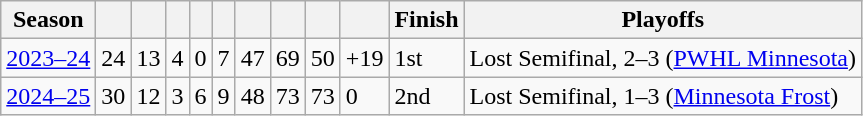<table class="wikitable">
<tr>
<th scope="col">Season</th>
<th scope="col"></th>
<th scope="col"></th>
<th scope="col"></th>
<th scope="col"></th>
<th scope="col"></th>
<th scope="col"></th>
<th scope="col"></th>
<th scope="col"></th>
<th scope="col"></th>
<th scope="col">Finish</th>
<th scope="col">Playoffs</th>
</tr>
<tr>
<td><a href='#'>2023–24</a> </td>
<td>24</td>
<td>13</td>
<td>4</td>
<td>0</td>
<td>7</td>
<td>47</td>
<td>69</td>
<td>50</td>
<td>+19</td>
<td>1st</td>
<td>Lost Semifinal, 2–3 (<a href='#'>PWHL Minnesota</a>)</td>
</tr>
<tr>
<td><a href='#'>2024–25</a></td>
<td>30</td>
<td>12</td>
<td>3</td>
<td>6</td>
<td>9</td>
<td>48</td>
<td>73</td>
<td>73</td>
<td>0</td>
<td>2nd</td>
<td>Lost Semifinal, 1–3 (<a href='#'>Minnesota Frost</a>)</td>
</tr>
</table>
